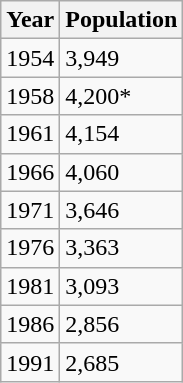<table class="wikitable">
<tr>
<th>Year</th>
<th>Population</th>
</tr>
<tr>
<td>1954</td>
<td>3,949</td>
</tr>
<tr>
<td>1958</td>
<td>4,200*</td>
</tr>
<tr>
<td>1961</td>
<td>4,154</td>
</tr>
<tr>
<td>1966</td>
<td>4,060</td>
</tr>
<tr>
<td>1971</td>
<td>3,646</td>
</tr>
<tr>
<td>1976</td>
<td>3,363</td>
</tr>
<tr>
<td>1981</td>
<td>3,093</td>
</tr>
<tr>
<td>1986</td>
<td>2,856</td>
</tr>
<tr>
<td>1991</td>
<td>2,685</td>
</tr>
</table>
